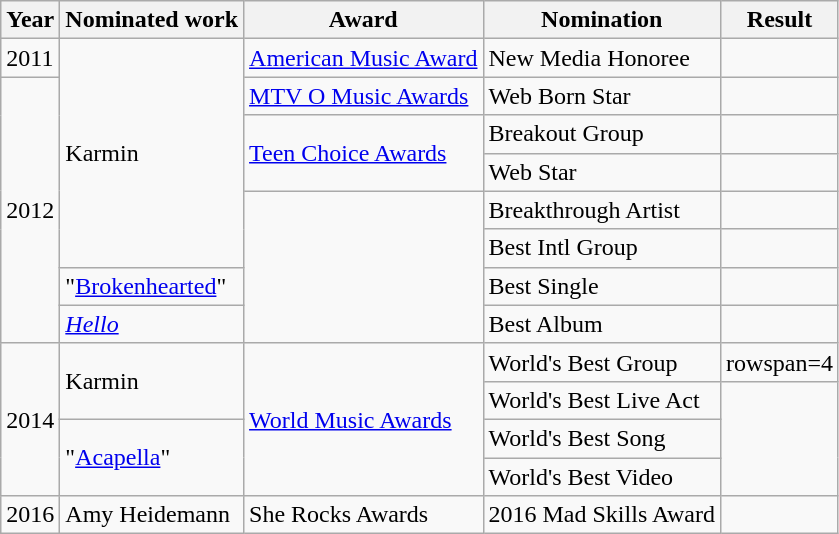<table class="wikitable">
<tr>
<th>Year</th>
<th>Nominated work</th>
<th>Award</th>
<th>Nomination</th>
<th>Result</th>
</tr>
<tr>
<td>2011</td>
<td rowspan="6">Karmin</td>
<td><a href='#'>American Music Award</a></td>
<td>New Media Honoree</td>
<td></td>
</tr>
<tr>
<td rowspan="7">2012</td>
<td><a href='#'>MTV O Music Awards</a></td>
<td>Web Born Star</td>
<td></td>
</tr>
<tr>
<td rowspan="2"><a href='#'>Teen Choice Awards</a></td>
<td>Breakout Group</td>
<td></td>
</tr>
<tr>
<td>Web Star</td>
<td></td>
</tr>
<tr>
<td rowspan="4"></td>
<td>Breakthrough Artist</td>
<td></td>
</tr>
<tr>
<td>Best Intl Group</td>
<td></td>
</tr>
<tr>
<td>"<a href='#'>Brokenhearted</a>"</td>
<td>Best Single</td>
<td></td>
</tr>
<tr>
<td><em><a href='#'>Hello</a></em></td>
<td>Best Album</td>
<td></td>
</tr>
<tr>
<td rowspan="4">2014</td>
<td rowspan="2">Karmin</td>
<td rowspan="4"><a href='#'>World Music Awards</a></td>
<td>World's Best Group</td>
<td>rowspan=4 </td>
</tr>
<tr>
<td>World's Best Live Act</td>
</tr>
<tr>
<td rowspan="2">"<a href='#'>Acapella</a>"</td>
<td>World's Best Song</td>
</tr>
<tr>
<td>World's Best Video</td>
</tr>
<tr>
<td>2016</td>
<td>Amy Heidemann</td>
<td>She Rocks Awards</td>
<td>2016 Mad Skills Award</td>
<td></td>
</tr>
</table>
